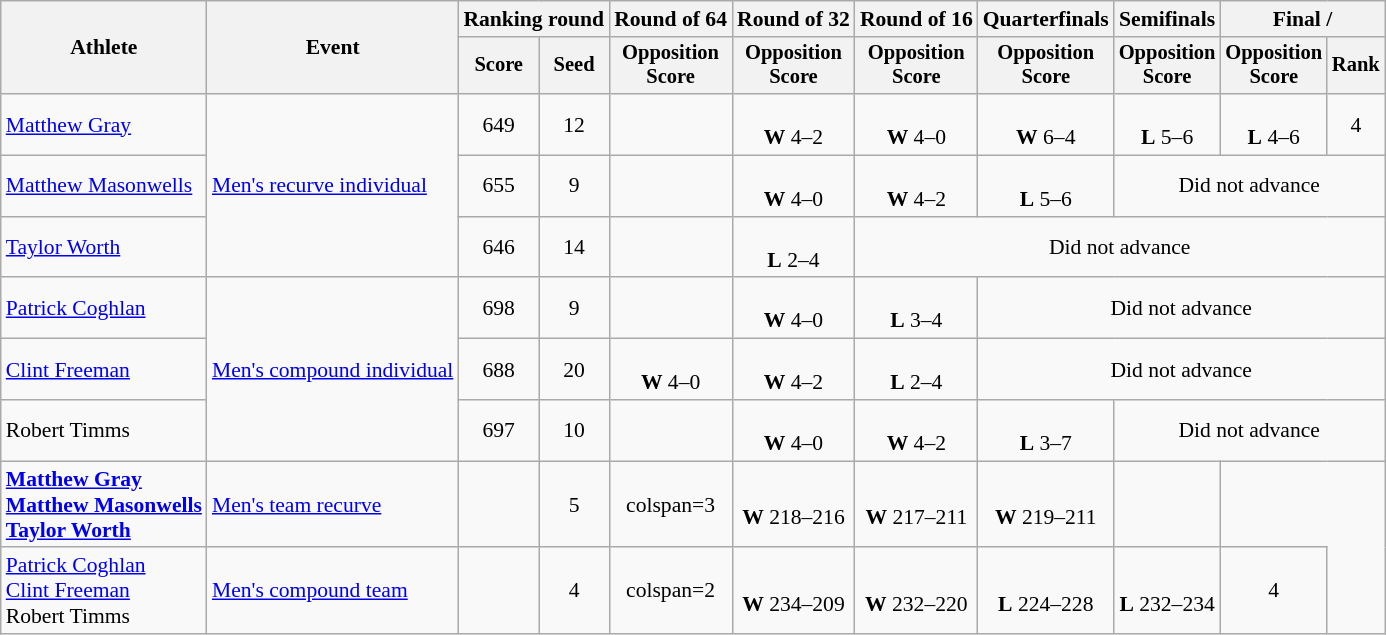<table class="wikitable" style="font-size:90%">
<tr>
<th rowspan="2">Athlete</th>
<th rowspan="2">Event</th>
<th colspan="2">Ranking round</th>
<th>Round of 64</th>
<th>Round of 32</th>
<th>Round of 16</th>
<th>Quarterfinals</th>
<th>Semifinals</th>
<th colspan="2">Final / </th>
</tr>
<tr style="font-size:95%">
<th>Score</th>
<th>Seed</th>
<th>Opposition<br>Score</th>
<th>Opposition<br>Score</th>
<th>Opposition<br>Score</th>
<th>Opposition<br>Score</th>
<th>Opposition<br>Score</th>
<th>Opposition<br>Score</th>
<th>Rank</th>
</tr>
<tr align=center>
<td align=left><a href='#'>Matthew Gray</a></td>
<td align=left rowspan=3><a href='#'>Men's recurve individual</a></td>
<td>649</td>
<td>12</td>
<td></td>
<td><br><strong>W</strong> 4–2</td>
<td><br><strong>W</strong> 4–0</td>
<td><br><strong>W</strong> 6–4</td>
<td><br><strong>L</strong> 5–6</td>
<td><br><strong>L</strong> 4–6</td>
<td>4</td>
</tr>
<tr align=center>
<td align=left><a href='#'>Matthew Masonwells</a></td>
<td>655</td>
<td>9</td>
<td></td>
<td><br><strong>W</strong> 4–0</td>
<td><br><strong>W</strong> 4–2</td>
<td><br><strong>L</strong> 5–6</td>
<td colspan=3>Did not advance</td>
</tr>
<tr align=center>
<td align=left><a href='#'>Taylor Worth</a></td>
<td>646</td>
<td>14</td>
<td></td>
<td><br><strong>L</strong> 2–4</td>
<td colspan=5>Did not advance</td>
</tr>
<tr align=center>
<td align=left><a href='#'>Patrick Coghlan</a></td>
<td align=left rowspan=3><a href='#'>Men's compound individual</a></td>
<td>698</td>
<td>9</td>
<td></td>
<td><br><strong>W</strong> 4–0</td>
<td><br><strong>L</strong> 3–4</td>
<td colspan=4>Did not advance</td>
</tr>
<tr align=center>
<td align=left><a href='#'>Clint Freeman</a></td>
<td>688</td>
<td>20</td>
<td><br><strong>W</strong> 4–0</td>
<td><br><strong>W</strong> 4–2</td>
<td><br><strong>L</strong> 2–4</td>
<td colspan=4>Did not advance</td>
</tr>
<tr align=center>
<td align=left>Robert Timms</td>
<td>697</td>
<td>10</td>
<td></td>
<td><br><strong>W</strong> 4–0</td>
<td><br><strong>W</strong> 4–2</td>
<td><br><strong>L</strong> 3–7</td>
<td colspan=3>Did not advance</td>
</tr>
<tr align=center>
<td align=left><strong><a href='#'>Matthew Gray</a><br><a href='#'>Matthew Masonwells</a><br><a href='#'>Taylor Worth</a></strong></td>
<td align=left><a href='#'>Men's team recurve</a></td>
<td></td>
<td>5</td>
<td>colspan=3 </td>
<td><br><strong>W</strong> 218–216</td>
<td><br><strong>W</strong> 217–211</td>
<td><br><strong>W</strong> 219–211</td>
<td></td>
</tr>
<tr align=center>
<td align=left><a href='#'>Patrick Coghlan</a><br><a href='#'>Clint Freeman</a><br>Robert Timms</td>
<td align=left><a href='#'>Men's compound team</a></td>
<td></td>
<td>4</td>
<td>colspan=2 </td>
<td><br><strong>W</strong> 234–209</td>
<td><br><strong>W</strong> 232–220</td>
<td><br><strong>L</strong> 224–228</td>
<td><br><strong>L</strong> 232–234</td>
<td>4</td>
</tr>
</table>
